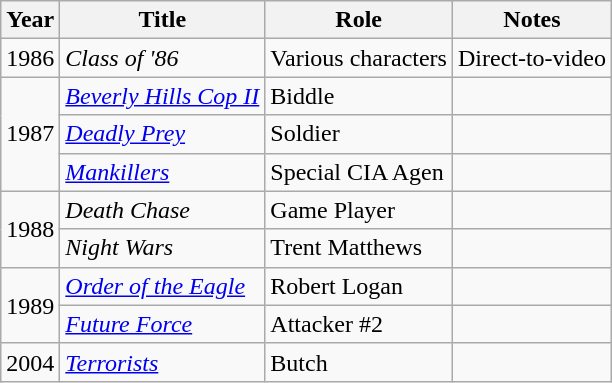<table class="wikitable sortable">
<tr>
<th>Year</th>
<th>Title</th>
<th>Role</th>
<th class="unsortable">Notes</th>
</tr>
<tr>
<td>1986</td>
<td><em>Class of '86</em></td>
<td>Various characters</td>
<td>Direct-to-video</td>
</tr>
<tr>
<td rowspan="3">1987</td>
<td><em><a href='#'>Beverly Hills Cop II</a></em></td>
<td>Biddle</td>
<td></td>
</tr>
<tr>
<td><em><a href='#'>Deadly Prey</a></em></td>
<td>Soldier</td>
<td></td>
</tr>
<tr>
<td><em><a href='#'>Mankillers</a></em></td>
<td>Special CIA Agen</td>
<td></td>
</tr>
<tr>
<td rowspan="2">1988</td>
<td><em>Death Chase</em></td>
<td>Game Player</td>
<td></td>
</tr>
<tr>
<td><em>Night Wars</em></td>
<td>Trent Matthews</td>
<td></td>
</tr>
<tr>
<td rowspan="2">1989</td>
<td><em><a href='#'>Order of the Eagle</a></em></td>
<td>Robert Logan</td>
<td></td>
</tr>
<tr>
<td><em><a href='#'>Future Force</a></em></td>
<td>Attacker #2</td>
<td></td>
</tr>
<tr>
<td>2004</td>
<td><em><a href='#'>Terrorists</a></em></td>
<td>Butch</td>
<td></td>
</tr>
</table>
